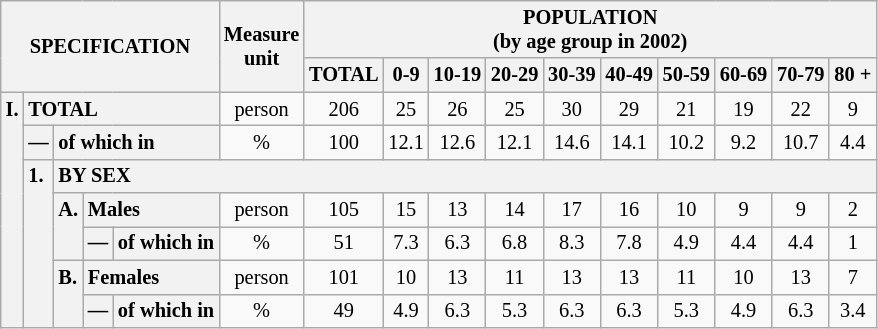<table class="wikitable" style="font-size:85%; text-align:center">
<tr>
<th rowspan="2" colspan="5">SPECIFICATION</th>
<th rowspan="2">Measure<br> unit</th>
<th colspan="10" rowspan="1">POPULATION<br> (by age group in 2002)</th>
</tr>
<tr>
<th>TOTAL</th>
<th>0-9</th>
<th>10-19</th>
<th>20-29</th>
<th>30-39</th>
<th>40-49</th>
<th>50-59</th>
<th>60-69</th>
<th>70-79</th>
<th>80 +</th>
</tr>
<tr>
<th style="text-align:left" valign="top" rowspan="7">I.</th>
<th style="text-align:left" colspan="4">TOTAL</th>
<td>person</td>
<td>206</td>
<td>25</td>
<td>26</td>
<td>25</td>
<td>30</td>
<td>29</td>
<td>21</td>
<td>19</td>
<td>22</td>
<td>9</td>
</tr>
<tr>
<th style="text-align:left" valign="top">—</th>
<th style="text-align:left" colspan="3">of which in</th>
<td>%</td>
<td>100</td>
<td>12.1</td>
<td>12.6</td>
<td>12.1</td>
<td>14.6</td>
<td>14.1</td>
<td>10.2</td>
<td>9.2</td>
<td>10.7</td>
<td>4.4</td>
</tr>
<tr>
<th style="text-align:left" valign="top" rowspan="5">1.</th>
<th style="text-align:left" colspan="14">BY SEX</th>
</tr>
<tr>
<th style="text-align:left" valign="top" rowspan="2">A.</th>
<th style="text-align:left" colspan="2">Males</th>
<td>person</td>
<td>105</td>
<td>15</td>
<td>13</td>
<td>14</td>
<td>17</td>
<td>16</td>
<td>10</td>
<td>9</td>
<td>9</td>
<td>2</td>
</tr>
<tr>
<th style="text-align:left" valign="top">—</th>
<th style="text-align:left" colspan="1">of which in</th>
<td>%</td>
<td>51</td>
<td>7.3</td>
<td>6.3</td>
<td>6.8</td>
<td>8.3</td>
<td>7.8</td>
<td>4.9</td>
<td>4.4</td>
<td>4.4</td>
<td>1</td>
</tr>
<tr>
<th style="text-align:left" valign="top" rowspan="2">B.</th>
<th style="text-align:left" colspan="2">Females</th>
<td>person</td>
<td>101</td>
<td>10</td>
<td>13</td>
<td>11</td>
<td>13</td>
<td>13</td>
<td>11</td>
<td>10</td>
<td>13</td>
<td>7</td>
</tr>
<tr>
<th style="text-align:left" valign="top">—</th>
<th style="text-align:left" colspan="1">of which in</th>
<td>%</td>
<td>49</td>
<td>4.9</td>
<td>6.3</td>
<td>5.3</td>
<td>6.3</td>
<td>6.3</td>
<td>5.3</td>
<td>4.9</td>
<td>6.3</td>
<td>3.4</td>
</tr>
</table>
